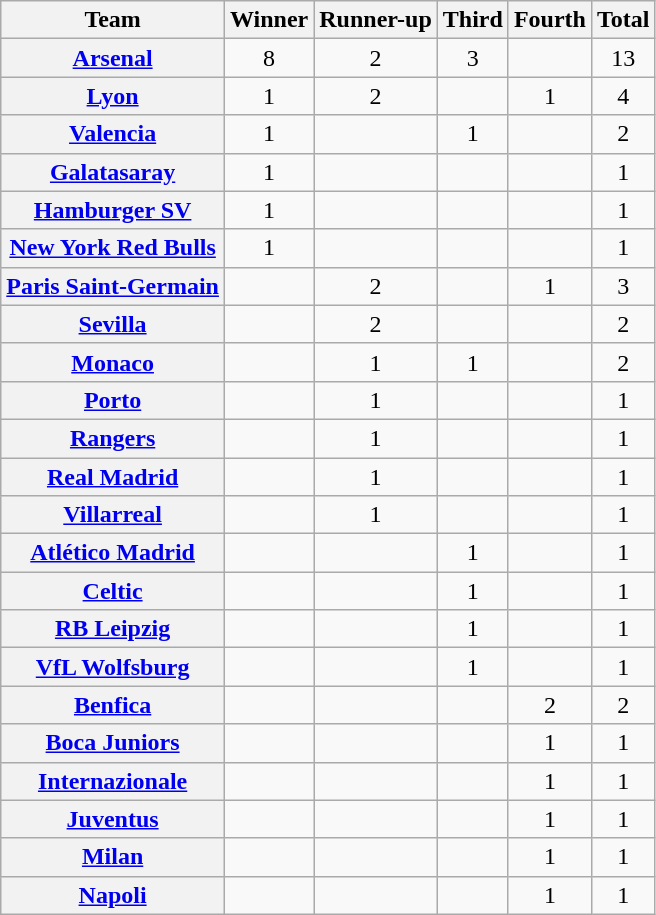<table class="wikitable plainrowheaders sortable" style="text-align:center">
<tr>
<th scope="col">Team</th>
<th scope="col">Winner</th>
<th scope="col">Runner-up</th>
<th scope="col">Third</th>
<th scope="col">Fourth</th>
<th scope="col">Total</th>
</tr>
<tr>
<th scope="row"> <a href='#'>Arsenal</a></th>
<td>8</td>
<td>2</td>
<td>3</td>
<td></td>
<td>13</td>
</tr>
<tr>
<th scope="row"> <a href='#'>Lyon</a></th>
<td>1</td>
<td>2</td>
<td></td>
<td>1</td>
<td>4</td>
</tr>
<tr>
<th scope="row"> <a href='#'>Valencia</a></th>
<td>1</td>
<td></td>
<td>1</td>
<td></td>
<td>2</td>
</tr>
<tr>
<th scope="row"> <a href='#'>Galatasaray</a></th>
<td>1</td>
<td></td>
<td></td>
<td></td>
<td>1</td>
</tr>
<tr>
<th scope="row"> <a href='#'>Hamburger SV</a></th>
<td>1</td>
<td></td>
<td></td>
<td></td>
<td>1</td>
</tr>
<tr>
<th scope="row"> <a href='#'>New York Red Bulls</a></th>
<td>1</td>
<td></td>
<td></td>
<td></td>
<td>1</td>
</tr>
<tr>
<th scope="row"> <a href='#'>Paris Saint-Germain</a></th>
<td></td>
<td>2</td>
<td></td>
<td>1</td>
<td>3</td>
</tr>
<tr>
<th scope="row"> <a href='#'>Sevilla</a></th>
<td></td>
<td>2</td>
<td></td>
<td></td>
<td>2</td>
</tr>
<tr>
<th scope="row"> <a href='#'>Monaco</a></th>
<td></td>
<td>1</td>
<td>1</td>
<td></td>
<td>2</td>
</tr>
<tr>
<th scope="row"> <a href='#'>Porto</a></th>
<td></td>
<td>1</td>
<td></td>
<td></td>
<td>1</td>
</tr>
<tr>
<th scope="row"> <a href='#'>Rangers</a></th>
<td></td>
<td>1</td>
<td></td>
<td></td>
<td>1</td>
</tr>
<tr>
<th scope="row"> <a href='#'>Real Madrid</a></th>
<td></td>
<td>1</td>
<td></td>
<td></td>
<td>1</td>
</tr>
<tr>
<th scope="row"> <a href='#'>Villarreal</a></th>
<td></td>
<td>1</td>
<td></td>
<td></td>
<td>1</td>
</tr>
<tr>
<th scope="row"> <a href='#'>Atlético Madrid</a></th>
<td></td>
<td></td>
<td>1</td>
<td></td>
<td>1</td>
</tr>
<tr>
<th scope="row"> <a href='#'>Celtic</a></th>
<td></td>
<td></td>
<td>1</td>
<td></td>
<td>1</td>
</tr>
<tr>
<th scope="row"> <a href='#'>RB Leipzig</a></th>
<td></td>
<td></td>
<td>1</td>
<td></td>
<td>1</td>
</tr>
<tr>
<th scope="row"> <a href='#'>VfL Wolfsburg</a></th>
<td></td>
<td></td>
<td>1</td>
<td></td>
<td>1</td>
</tr>
<tr>
<th scope="row"> <a href='#'>Benfica</a></th>
<td></td>
<td></td>
<td></td>
<td>2</td>
<td>2</td>
</tr>
<tr>
<th scope="row"> <a href='#'>Boca Juniors</a></th>
<td></td>
<td></td>
<td></td>
<td>1</td>
<td>1</td>
</tr>
<tr>
<th scope="row"> <a href='#'>Internazionale</a></th>
<td></td>
<td></td>
<td></td>
<td>1</td>
<td>1</td>
</tr>
<tr>
<th scope="row"> <a href='#'>Juventus</a></th>
<td></td>
<td></td>
<td></td>
<td>1</td>
<td>1</td>
</tr>
<tr>
<th scope="row"> <a href='#'>Milan</a></th>
<td></td>
<td></td>
<td></td>
<td>1</td>
<td>1</td>
</tr>
<tr>
<th scope="row"> <a href='#'>Napoli</a></th>
<td></td>
<td></td>
<td></td>
<td>1</td>
<td>1</td>
</tr>
</table>
